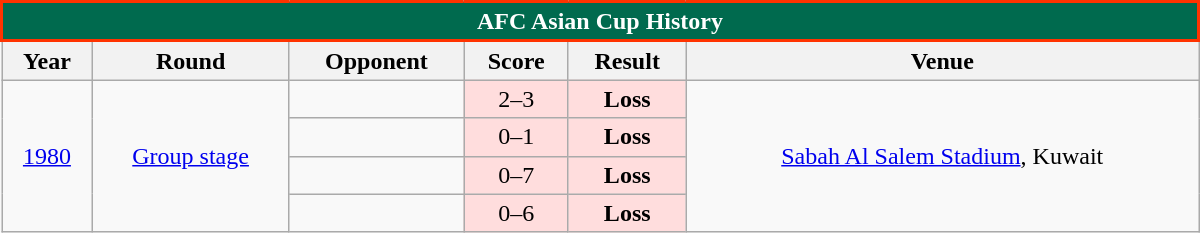<table class="wikitable collapsible collapsed" style="text-align: center; font-size: 100%;width: 800px">
<tr>
<th colspan="6" style="background: #006a4e;border: 2px solid #ff3300;color: #FFFFFF;">AFC Asian Cup History</th>
</tr>
<tr>
<th>Year</th>
<th>Round</th>
<th>Opponent</th>
<th>Score</th>
<th>Result</th>
<th>Venue</th>
</tr>
<tr>
<td rowspan=4><a href='#'>1980</a></td>
<td rowspan=4><a href='#'>Group stage</a></td>
<td style="text-align:left"></td>
<td style="background:#fdd;">2–3</td>
<td style="background:#fdd;"><strong>Loss</strong></td>
<td rowspan=4><a href='#'>Sabah Al Salem Stadium</a>,  Kuwait</td>
</tr>
<tr>
<td style="text-align:left"></td>
<td style="background:#fdd;">0–1</td>
<td style="background:#fdd;"><strong>Loss</strong></td>
</tr>
<tr>
<td style="text-align:left"></td>
<td style="background:#fdd;">0–7</td>
<td style="background:#fdd;"><strong>Loss</strong></td>
</tr>
<tr>
<td style="text-align:left"></td>
<td style="background:#fdd;">0–6</td>
<td style="background:#fdd;"><strong>Loss</strong></td>
</tr>
</table>
